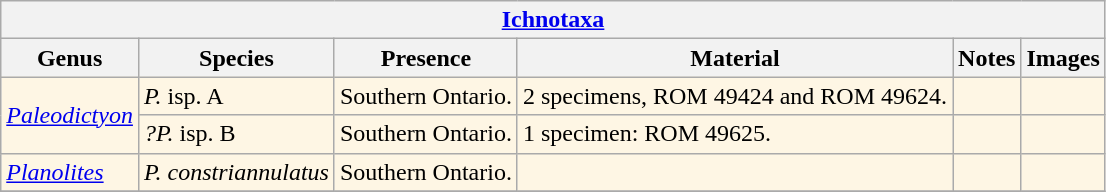<table class="wikitable" align="center">
<tr>
<th colspan="6" align="center"><strong><a href='#'>Ichnotaxa</a></strong></th>
</tr>
<tr>
<th>Genus</th>
<th>Species</th>
<th>Presence</th>
<th><strong>Material</strong></th>
<th>Notes</th>
<th>Images</th>
</tr>
<tr>
<td style="background:#FEF6E4;" rowspan=2><em><a href='#'>Paleodictyon</a></em></td>
<td style="background:#FEF6E4;"><em>P.</em> isp. A</td>
<td style="background:#FEF6E4;">Southern Ontario.</td>
<td style="background:#FEF6E4;">2 specimens, ROM 49424 and ROM 49624.</td>
<td style="background:#FEF6E4;"></td>
<td style="background:#FEF6E4;"></td>
</tr>
<tr>
<td style="background:#FEF6E4;"><em>?P.</em> isp. B</td>
<td style="background:#FEF6E4;">Southern Ontario.</td>
<td style="background:#FEF6E4;">1 specimen: ROM 49625.</td>
<td style="background:#FEF6E4;"></td>
<td style="background:#FEF6E4;"></td>
</tr>
<tr>
<td style="background:#FEF6E4;"><em><a href='#'>Planolites</a></em></td>
<td style="background:#FEF6E4;"><em>P. constriannulatus</em></td>
<td style="background:#FEF6E4;">Southern Ontario.</td>
<td style="background:#FEF6E4;"></td>
<td style="background:#FEF6E4;"></td>
<td style="background:#FEF6E4;"></td>
</tr>
<tr>
</tr>
</table>
